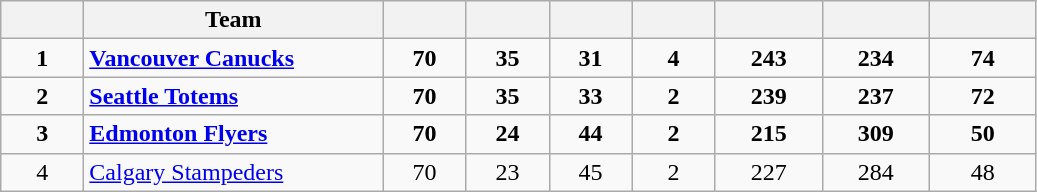<table class="wikitable sortable">
<tr>
<th scope="col" style="width:3em"></th>
<th scope="col" style="width:12em">Team</th>
<th scope="col" style="width:3em" class="unsortable"></th>
<th scope="col" style="width:3em"></th>
<th scope="col" style="width:3em"></th>
<th scope="col" style="width:3em"></th>
<th scope="col" style="width:4em"></th>
<th scope="col" style="width:4em"></th>
<th scope="col" style="width:4em"></th>
</tr>
<tr style="text-align:center;font-weight:bold;">
<td>1</td>
<td style="text-align:left;"><a href='#'>Vancouver Canucks</a></td>
<td>70</td>
<td>35</td>
<td>31</td>
<td>4</td>
<td>243</td>
<td>234</td>
<td>74</td>
</tr>
<tr style="text-align:center;font-weight:bold;">
<td>2</td>
<td style="text-align:left;"><a href='#'>Seattle Totems</a></td>
<td>70</td>
<td>35</td>
<td>33</td>
<td>2</td>
<td>239</td>
<td>237</td>
<td>72</td>
</tr>
<tr style="text-align:center;font-weight:bold;">
<td>3</td>
<td style="text-align:left;"><a href='#'>Edmonton Flyers</a></td>
<td>70</td>
<td>24</td>
<td>44</td>
<td>2</td>
<td>215</td>
<td>309</td>
<td>50</td>
</tr>
<tr style="text-align:center;">
<td>4</td>
<td style="text-align:left;"><a href='#'>Calgary Stampeders</a></td>
<td>70</td>
<td>23</td>
<td>45</td>
<td>2</td>
<td>227</td>
<td>284</td>
<td>48</td>
</tr>
</table>
